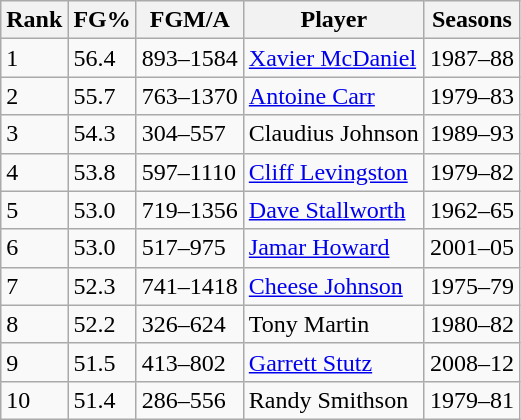<table class="wikitable">
<tr>
<th>Rank</th>
<th>FG%</th>
<th>FGM/A</th>
<th>Player</th>
<th>Seasons</th>
</tr>
<tr>
<td>1</td>
<td>56.4</td>
<td>893–1584</td>
<td><a href='#'>Xavier McDaniel</a></td>
<td>1987–88</td>
</tr>
<tr>
<td>2</td>
<td>55.7</td>
<td>763–1370</td>
<td><a href='#'>Antoine Carr</a></td>
<td>1979–83</td>
</tr>
<tr>
<td>3</td>
<td>54.3</td>
<td>304–557</td>
<td>Claudius Johnson</td>
<td>1989–93</td>
</tr>
<tr>
<td>4</td>
<td>53.8</td>
<td>597–1110</td>
<td><a href='#'>Cliff Levingston</a></td>
<td>1979–82</td>
</tr>
<tr>
<td>5</td>
<td>53.0</td>
<td>719–1356</td>
<td><a href='#'>Dave Stallworth</a></td>
<td>1962–65</td>
</tr>
<tr>
<td>6</td>
<td>53.0</td>
<td>517–975</td>
<td><a href='#'>Jamar Howard</a></td>
<td>2001–05</td>
</tr>
<tr>
<td>7</td>
<td>52.3</td>
<td>741–1418</td>
<td><a href='#'>Cheese Johnson</a></td>
<td>1975–79</td>
</tr>
<tr>
<td>8</td>
<td>52.2</td>
<td>326–624</td>
<td>Tony Martin</td>
<td>1980–82</td>
</tr>
<tr>
<td>9</td>
<td>51.5</td>
<td>413–802</td>
<td><a href='#'>Garrett Stutz</a></td>
<td>2008–12</td>
</tr>
<tr>
<td>10</td>
<td>51.4</td>
<td>286–556</td>
<td>Randy Smithson</td>
<td>1979–81</td>
</tr>
</table>
